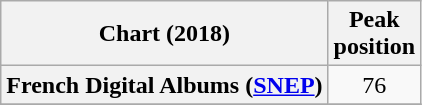<table class="wikitable plainrowheaders" style="text-align:center">
<tr>
<th scope="col">Chart (2018)</th>
<th scope="col">Peak<br>position</th>
</tr>
<tr>
<th scope="row">French Digital Albums (<a href='#'>SNEP</a>)</th>
<td>76</td>
</tr>
<tr>
</tr>
</table>
